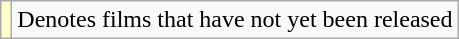<table class="wikitable">
<tr>
<td style="background:#ffc;"></td>
<td>Denotes films that have not yet been released</td>
</tr>
</table>
